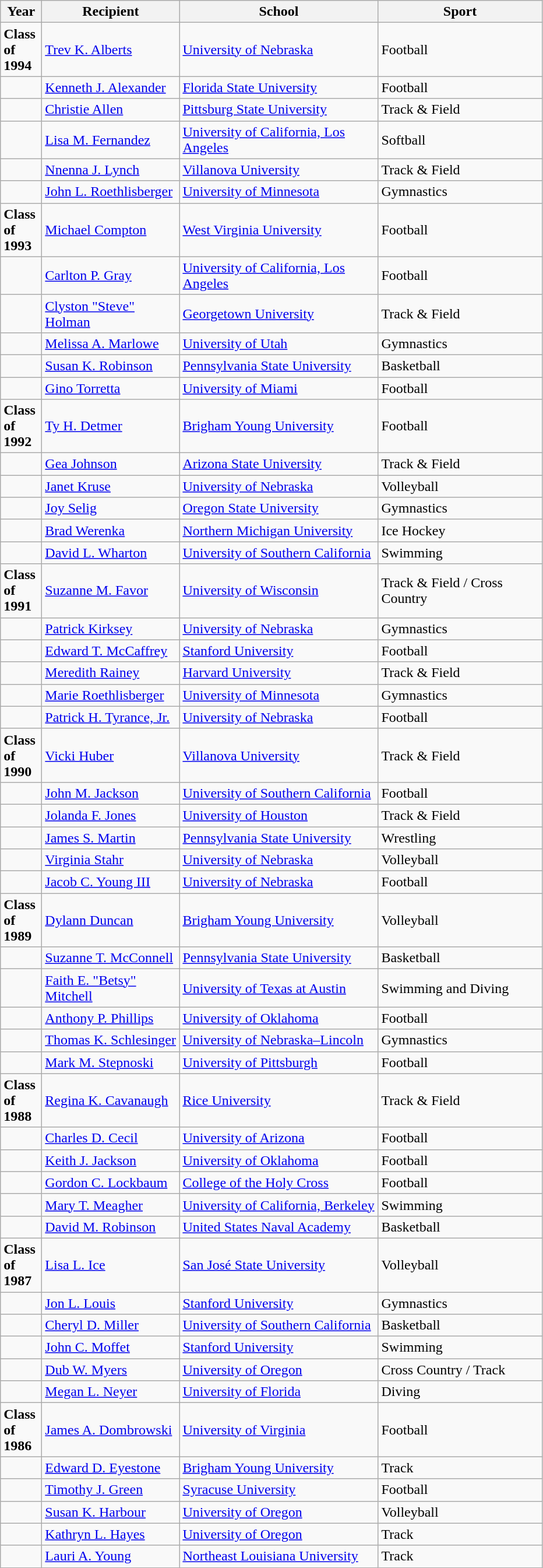<table class="wikitable">
<tr>
<th width="40">Year</th>
<th width="150">Recipient</th>
<th width="220">School</th>
<th width="180">Sport</th>
</tr>
<tr>
<td><strong>Class of 1994</strong></td>
<td><a href='#'>Trev K. Alberts</a></td>
<td><a href='#'>University of Nebraska</a></td>
<td>Football</td>
</tr>
<tr>
<td></td>
<td><a href='#'>Kenneth J. Alexander</a></td>
<td><a href='#'>Florida State University</a></td>
<td>Football</td>
</tr>
<tr>
<td></td>
<td><a href='#'>Christie Allen</a></td>
<td><a href='#'>Pittsburg State University</a></td>
<td>Track & Field</td>
</tr>
<tr>
<td></td>
<td><a href='#'>Lisa M. Fernandez</a></td>
<td><a href='#'>University of California, Los Angeles</a></td>
<td>Softball</td>
</tr>
<tr>
<td></td>
<td><a href='#'>Nnenna J. Lynch</a></td>
<td><a href='#'>Villanova University</a></td>
<td>Track & Field</td>
</tr>
<tr>
<td></td>
<td><a href='#'>John L. Roethlisberger</a></td>
<td><a href='#'>University of Minnesota</a></td>
<td>Gymnastics</td>
</tr>
<tr>
<td><strong>Class of 1993</strong></td>
<td><a href='#'>Michael Compton</a></td>
<td><a href='#'>West Virginia University</a></td>
<td>Football</td>
</tr>
<tr>
<td></td>
<td><a href='#'>Carlton P. Gray</a></td>
<td><a href='#'>University of California, Los Angeles</a></td>
<td>Football</td>
</tr>
<tr>
<td></td>
<td><a href='#'>Clyston "Steve" Holman</a></td>
<td><a href='#'>Georgetown University</a></td>
<td>Track & Field</td>
</tr>
<tr>
<td></td>
<td><a href='#'>Melissa A. Marlowe</a></td>
<td><a href='#'>University of Utah</a></td>
<td>Gymnastics</td>
</tr>
<tr>
<td></td>
<td><a href='#'>Susan K. Robinson</a></td>
<td><a href='#'>Pennsylvania State University</a></td>
<td>Basketball</td>
</tr>
<tr>
<td></td>
<td><a href='#'>Gino Torretta</a></td>
<td><a href='#'>University of Miami</a></td>
<td>Football</td>
</tr>
<tr>
<td><strong>Class of 1992</strong></td>
<td><a href='#'>Ty H. Detmer</a></td>
<td><a href='#'>Brigham Young University</a></td>
<td>Football</td>
</tr>
<tr>
<td></td>
<td><a href='#'>Gea Johnson</a></td>
<td><a href='#'>Arizona State University</a></td>
<td>Track & Field</td>
</tr>
<tr>
<td></td>
<td><a href='#'>Janet Kruse</a></td>
<td><a href='#'>University of Nebraska</a></td>
<td>Volleyball</td>
</tr>
<tr>
<td></td>
<td><a href='#'>Joy Selig</a></td>
<td><a href='#'>Oregon State University</a></td>
<td>Gymnastics</td>
</tr>
<tr>
<td></td>
<td><a href='#'>Brad Werenka</a></td>
<td><a href='#'>Northern Michigan University</a></td>
<td>Ice Hockey</td>
</tr>
<tr>
<td></td>
<td><a href='#'>David L. Wharton</a></td>
<td><a href='#'>University of Southern California</a></td>
<td>Swimming</td>
</tr>
<tr>
<td><strong>Class of 1991</strong></td>
<td><a href='#'>Suzanne M. Favor</a></td>
<td><a href='#'>University of Wisconsin</a></td>
<td>Track & Field / Cross Country</td>
</tr>
<tr>
<td></td>
<td><a href='#'>Patrick Kirksey</a></td>
<td><a href='#'>University of Nebraska</a></td>
<td>Gymnastics</td>
</tr>
<tr>
<td></td>
<td><a href='#'>Edward T. McCaffrey</a></td>
<td><a href='#'>Stanford University</a></td>
<td>Football</td>
</tr>
<tr>
<td></td>
<td><a href='#'>Meredith Rainey</a></td>
<td><a href='#'>Harvard University</a></td>
<td>Track & Field</td>
</tr>
<tr>
<td></td>
<td><a href='#'>Marie Roethlisberger</a></td>
<td><a href='#'>University of Minnesota</a></td>
<td>Gymnastics</td>
</tr>
<tr>
<td></td>
<td><a href='#'>Patrick H. Tyrance, Jr.</a></td>
<td><a href='#'>University of Nebraska</a></td>
<td>Football</td>
</tr>
<tr>
<td><strong>Class of 1990</strong></td>
<td><a href='#'>Vicki Huber</a></td>
<td><a href='#'>Villanova University</a></td>
<td>Track & Field</td>
</tr>
<tr>
<td></td>
<td><a href='#'>John M. Jackson</a></td>
<td><a href='#'>University of Southern California</a></td>
<td>Football</td>
</tr>
<tr>
<td></td>
<td><a href='#'>Jolanda F. Jones</a></td>
<td><a href='#'>University of Houston</a></td>
<td>Track & Field</td>
</tr>
<tr>
<td></td>
<td><a href='#'>James S. Martin</a></td>
<td><a href='#'>Pennsylvania State University</a></td>
<td>Wrestling</td>
</tr>
<tr>
<td></td>
<td><a href='#'>Virginia Stahr</a></td>
<td><a href='#'>University of Nebraska</a></td>
<td>Volleyball</td>
</tr>
<tr>
<td></td>
<td><a href='#'>Jacob C. Young III</a></td>
<td><a href='#'>University of Nebraska</a></td>
<td>Football</td>
</tr>
<tr>
<td><strong>Class of 1989</strong></td>
<td><a href='#'>Dylann Duncan</a></td>
<td><a href='#'>Brigham Young University</a></td>
<td>Volleyball</td>
</tr>
<tr>
<td></td>
<td><a href='#'>Suzanne T. McConnell</a></td>
<td><a href='#'>Pennsylvania State University</a></td>
<td>Basketball</td>
</tr>
<tr>
<td></td>
<td><a href='#'>Faith E. "Betsy" Mitchell</a></td>
<td><a href='#'>University of Texas at Austin</a></td>
<td>Swimming and Diving</td>
</tr>
<tr>
<td></td>
<td><a href='#'>Anthony P. Phillips</a></td>
<td><a href='#'>University of Oklahoma</a></td>
<td>Football</td>
</tr>
<tr>
<td></td>
<td><a href='#'>Thomas K. Schlesinger</a></td>
<td><a href='#'>University of Nebraska–Lincoln</a></td>
<td>Gymnastics</td>
</tr>
<tr>
<td></td>
<td><a href='#'>Mark M. Stepnoski</a></td>
<td><a href='#'>University of Pittsburgh</a></td>
<td>Football</td>
</tr>
<tr>
<td><strong>Class of 1988</strong></td>
<td><a href='#'>Regina K. Cavanaugh</a></td>
<td><a href='#'>Rice University</a></td>
<td>Track & Field</td>
</tr>
<tr>
<td></td>
<td><a href='#'>Charles D. Cecil</a></td>
<td><a href='#'>University of Arizona</a></td>
<td>Football</td>
</tr>
<tr>
<td></td>
<td><a href='#'>Keith J. Jackson</a></td>
<td><a href='#'>University of Oklahoma</a></td>
<td>Football</td>
</tr>
<tr>
<td></td>
<td><a href='#'>Gordon C. Lockbaum</a></td>
<td><a href='#'>College of the Holy Cross</a></td>
<td>Football</td>
</tr>
<tr>
<td></td>
<td><a href='#'>Mary T. Meagher</a></td>
<td><a href='#'>University of California, Berkeley</a></td>
<td>Swimming</td>
</tr>
<tr>
<td></td>
<td><a href='#'>David M. Robinson</a></td>
<td><a href='#'>United States Naval Academy</a></td>
<td>Basketball</td>
</tr>
<tr>
<td><strong>Class of 1987</strong></td>
<td><a href='#'>Lisa L. Ice</a></td>
<td><a href='#'>San José State University</a></td>
<td>Volleyball</td>
</tr>
<tr>
<td></td>
<td><a href='#'>Jon L. Louis</a></td>
<td><a href='#'>Stanford University</a></td>
<td>Gymnastics</td>
</tr>
<tr>
<td></td>
<td><a href='#'>Cheryl D. Miller</a></td>
<td><a href='#'>University of Southern California</a></td>
<td>Basketball</td>
</tr>
<tr>
<td></td>
<td><a href='#'>John C. Moffet</a></td>
<td><a href='#'>Stanford University</a></td>
<td>Swimming</td>
</tr>
<tr>
<td></td>
<td><a href='#'>Dub W. Myers</a></td>
<td><a href='#'>University of Oregon</a></td>
<td>Cross Country / Track</td>
</tr>
<tr>
<td></td>
<td><a href='#'>Megan L. Neyer</a></td>
<td><a href='#'>University of Florida</a></td>
<td>Diving</td>
</tr>
<tr>
<td><strong>Class of 1986</strong></td>
<td><a href='#'>James A. Dombrowski</a></td>
<td><a href='#'>University of Virginia</a></td>
<td>Football</td>
</tr>
<tr>
<td></td>
<td><a href='#'>Edward D. Eyestone</a></td>
<td><a href='#'>Brigham Young University</a></td>
<td>Track</td>
</tr>
<tr>
<td></td>
<td><a href='#'>Timothy J. Green</a></td>
<td><a href='#'>Syracuse University</a></td>
<td>Football</td>
</tr>
<tr>
<td></td>
<td><a href='#'>Susan K. Harbour</a></td>
<td><a href='#'>University of Oregon</a></td>
<td>Volleyball</td>
</tr>
<tr>
<td></td>
<td><a href='#'>Kathryn L. Hayes</a></td>
<td><a href='#'>University of Oregon</a></td>
<td>Track</td>
</tr>
<tr>
<td></td>
<td><a href='#'>Lauri A. Young</a></td>
<td><a href='#'>Northeast Louisiana University</a></td>
<td>Track</td>
</tr>
</table>
